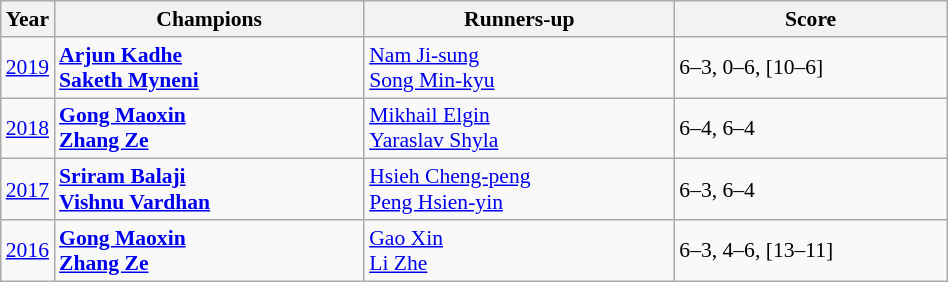<table class="wikitable" style="font-size:90%">
<tr>
<th>Year</th>
<th width="200">Champions</th>
<th width="200">Runners-up</th>
<th width="175">Score</th>
</tr>
<tr>
<td><a href='#'>2019</a></td>
<td> <strong><a href='#'>Arjun Kadhe</a></strong><br> <strong><a href='#'>Saketh Myneni</a></strong></td>
<td> <a href='#'>Nam Ji-sung</a><br> <a href='#'>Song Min-kyu</a></td>
<td>6–3, 0–6, [10–6]</td>
</tr>
<tr>
<td><a href='#'>2018</a></td>
<td> <strong><a href='#'>Gong Maoxin</a></strong><br> <strong><a href='#'>Zhang Ze</a></strong></td>
<td> <a href='#'>Mikhail Elgin</a><br> <a href='#'>Yaraslav Shyla</a></td>
<td>6–4, 6–4</td>
</tr>
<tr>
<td><a href='#'>2017</a></td>
<td> <strong><a href='#'>Sriram Balaji</a></strong><br> <strong><a href='#'>Vishnu Vardhan</a></strong></td>
<td> <a href='#'>Hsieh Cheng-peng</a><br> <a href='#'>Peng Hsien-yin</a></td>
<td>6–3, 6–4</td>
</tr>
<tr>
<td><a href='#'>2016</a></td>
<td> <strong><a href='#'>Gong Maoxin</a></strong><br> <strong><a href='#'>Zhang Ze</a></strong></td>
<td> <a href='#'>Gao Xin</a><br> <a href='#'>Li Zhe</a></td>
<td>6–3, 4–6, [13–11]</td>
</tr>
</table>
